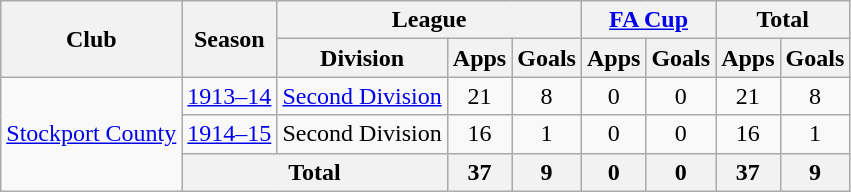<table class="wikitable" style="text-align:center">
<tr>
<th rowspan="2">Club</th>
<th rowspan="2">Season</th>
<th colspan="3">League</th>
<th colspan="2"><a href='#'>FA Cup</a></th>
<th colspan="2">Total</th>
</tr>
<tr>
<th>Division</th>
<th>Apps</th>
<th>Goals</th>
<th>Apps</th>
<th>Goals</th>
<th>Apps</th>
<th>Goals</th>
</tr>
<tr>
<td rowspan="3"><a href='#'>Stockport County</a></td>
<td><a href='#'>1913–14</a></td>
<td><a href='#'>Second Division</a></td>
<td>21</td>
<td>8</td>
<td>0</td>
<td>0</td>
<td>21</td>
<td>8</td>
</tr>
<tr>
<td><a href='#'>1914–15</a></td>
<td>Second Division</td>
<td>16</td>
<td>1</td>
<td>0</td>
<td>0</td>
<td>16</td>
<td>1</td>
</tr>
<tr>
<th colspan="2">Total</th>
<th>37</th>
<th>9</th>
<th>0</th>
<th>0</th>
<th>37</th>
<th>9</th>
</tr>
</table>
